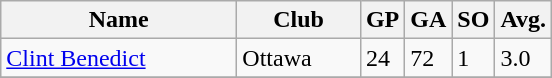<table class="wikitable">
<tr>
<th width=150>Name</th>
<th width=75>Club</th>
<th>GP</th>
<th>GA</th>
<th>SO</th>
<th>Avg.</th>
</tr>
<tr>
<td><a href='#'>Clint Benedict</a></td>
<td>Ottawa</td>
<td>24</td>
<td>72</td>
<td>1</td>
<td>3.0</td>
</tr>
<tr>
</tr>
</table>
